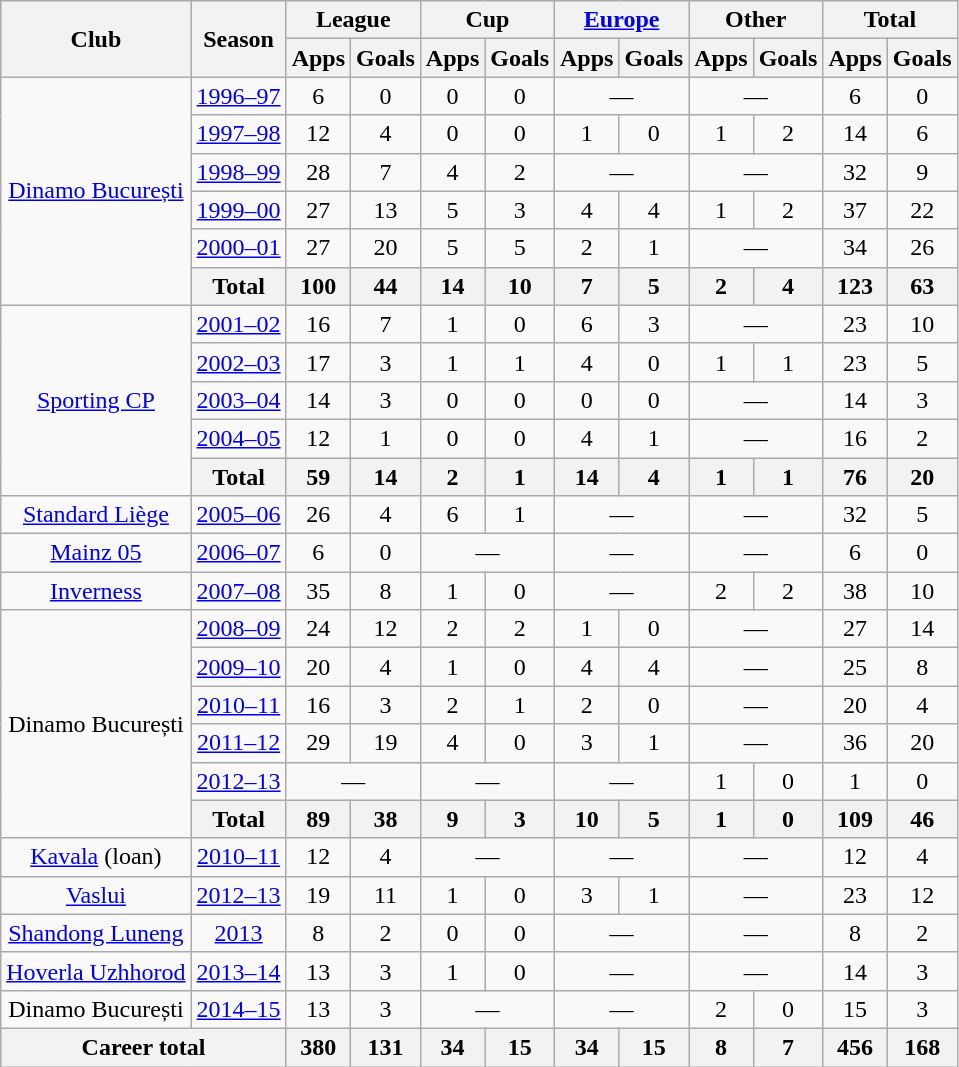<table class="wikitable" style="text-align: center;">
<tr>
<th rowspan="2">Club</th>
<th rowspan="2">Season</th>
<th colspan="2">League</th>
<th colspan="2">Cup</th>
<th colspan="2"><a href='#'>Europe</a></th>
<th colspan="2">Other</th>
<th colspan="2">Total</th>
</tr>
<tr>
<th>Apps</th>
<th>Goals</th>
<th>Apps</th>
<th>Goals</th>
<th>Apps</th>
<th>Goals</th>
<th>Apps</th>
<th>Goals</th>
<th>Apps</th>
<th>Goals</th>
</tr>
<tr>
<td rowspan="6"><a href='#'>Dinamo București</a></td>
<td><a href='#'>1996–97</a></td>
<td>6</td>
<td>0</td>
<td>0</td>
<td>0</td>
<td colspan="2">—</td>
<td colspan="2">—</td>
<td>6</td>
<td>0</td>
</tr>
<tr>
<td><a href='#'>1997–98</a></td>
<td>12</td>
<td>4</td>
<td>0</td>
<td>0</td>
<td>1</td>
<td>0</td>
<td>1</td>
<td>2</td>
<td>14</td>
<td>6</td>
</tr>
<tr>
<td><a href='#'>1998–99</a></td>
<td>28</td>
<td>7</td>
<td>4</td>
<td>2</td>
<td colspan="2">—</td>
<td colspan="2">—</td>
<td>32</td>
<td>9</td>
</tr>
<tr>
<td><a href='#'>1999–00</a></td>
<td>27</td>
<td>13</td>
<td>5</td>
<td>3</td>
<td>4</td>
<td>4</td>
<td>1</td>
<td>2</td>
<td>37</td>
<td>22</td>
</tr>
<tr>
<td><a href='#'>2000–01</a></td>
<td>27</td>
<td>20</td>
<td>5</td>
<td>5</td>
<td>2</td>
<td>1</td>
<td colspan="2">—</td>
<td>34</td>
<td>26</td>
</tr>
<tr>
<th>Total</th>
<th>100</th>
<th>44</th>
<th>14</th>
<th>10</th>
<th>7</th>
<th>5</th>
<th>2</th>
<th>4</th>
<th>123</th>
<th>63</th>
</tr>
<tr>
<td rowspan="5"><a href='#'>Sporting CP</a></td>
<td><a href='#'>2001–02</a></td>
<td>16</td>
<td>7</td>
<td>1</td>
<td>0</td>
<td>6</td>
<td>3</td>
<td colspan="2">—</td>
<td>23</td>
<td>10</td>
</tr>
<tr>
<td><a href='#'>2002–03</a></td>
<td>17</td>
<td>3</td>
<td>1</td>
<td>1</td>
<td>4</td>
<td>0</td>
<td>1</td>
<td>1</td>
<td>23</td>
<td>5</td>
</tr>
<tr>
<td><a href='#'>2003–04</a></td>
<td>14</td>
<td>3</td>
<td>0</td>
<td>0</td>
<td>0</td>
<td>0</td>
<td colspan="2">—</td>
<td>14</td>
<td>3</td>
</tr>
<tr>
<td><a href='#'>2004–05</a></td>
<td>12</td>
<td>1</td>
<td>0</td>
<td>0</td>
<td>4</td>
<td>1</td>
<td colspan="2">—</td>
<td>16</td>
<td>2</td>
</tr>
<tr>
<th>Total</th>
<th>59</th>
<th>14</th>
<th>2</th>
<th>1</th>
<th>14</th>
<th>4</th>
<th>1</th>
<th>1</th>
<th>76</th>
<th>20</th>
</tr>
<tr>
<td rowspan="1"><a href='#'>Standard Liège</a></td>
<td><a href='#'>2005–06</a></td>
<td>26</td>
<td>4</td>
<td>6</td>
<td>1</td>
<td colspan="2">—</td>
<td colspan="2">—</td>
<td>32</td>
<td>5</td>
</tr>
<tr>
<td rowspan="1"><a href='#'>Mainz 05</a></td>
<td><a href='#'>2006–07</a></td>
<td>6</td>
<td>0</td>
<td colspan="2">—</td>
<td colspan="2">—</td>
<td colspan="2">—</td>
<td>6</td>
<td>0</td>
</tr>
<tr>
<td rowspan="1"><a href='#'>Inverness</a></td>
<td><a href='#'>2007–08</a></td>
<td>35</td>
<td>8</td>
<td>1</td>
<td>0</td>
<td colspan="2">—</td>
<td>2</td>
<td>2</td>
<td>38</td>
<td>10</td>
</tr>
<tr>
<td rowspan="6">Dinamo București</td>
<td><a href='#'>2008–09</a></td>
<td>24</td>
<td>12</td>
<td>2</td>
<td>2</td>
<td>1</td>
<td>0</td>
<td colspan="2">—</td>
<td>27</td>
<td>14</td>
</tr>
<tr>
<td><a href='#'>2009–10</a></td>
<td>20</td>
<td>4</td>
<td>1</td>
<td>0</td>
<td>4</td>
<td>4</td>
<td colspan="2">—</td>
<td>25</td>
<td>8</td>
</tr>
<tr>
<td><a href='#'>2010–11</a></td>
<td>16</td>
<td>3</td>
<td>2</td>
<td>1</td>
<td>2</td>
<td>0</td>
<td colspan="2">—</td>
<td>20</td>
<td>4</td>
</tr>
<tr>
<td><a href='#'>2011–12</a></td>
<td>29</td>
<td>19</td>
<td>4</td>
<td>0</td>
<td>3</td>
<td>1</td>
<td colspan="2">—</td>
<td>36</td>
<td>20</td>
</tr>
<tr>
<td><a href='#'>2012–13</a></td>
<td colspan="2">—</td>
<td colspan="2">—</td>
<td colspan="2">—</td>
<td>1</td>
<td>0</td>
<td>1</td>
<td>0</td>
</tr>
<tr>
<th>Total</th>
<th>89</th>
<th>38</th>
<th>9</th>
<th>3</th>
<th>10</th>
<th>5</th>
<th>1</th>
<th>0</th>
<th>109</th>
<th>46</th>
</tr>
<tr>
<td rowspan="1"><a href='#'>Kavala</a> (loan)</td>
<td><a href='#'>2010–11</a></td>
<td>12</td>
<td>4</td>
<td colspan="2">—</td>
<td colspan="2">—</td>
<td colspan="2">—</td>
<td>12</td>
<td>4</td>
</tr>
<tr>
<td rowspan="1"><a href='#'>Vaslui</a></td>
<td><a href='#'>2012–13</a></td>
<td>19</td>
<td>11</td>
<td>1</td>
<td>0</td>
<td>3</td>
<td>1</td>
<td colspan="2">—</td>
<td>23</td>
<td>12</td>
</tr>
<tr>
<td rowspan="1"><a href='#'>Shandong Luneng</a></td>
<td><a href='#'>2013</a></td>
<td>8</td>
<td>2</td>
<td>0</td>
<td>0</td>
<td colspan="2">—</td>
<td colspan="2">—</td>
<td>8</td>
<td>2</td>
</tr>
<tr>
<td rowspan="1"><a href='#'>Hoverla Uzhhorod</a></td>
<td><a href='#'>2013–14</a></td>
<td>13</td>
<td>3</td>
<td>1</td>
<td>0</td>
<td colspan="2">—</td>
<td colspan="2">—</td>
<td>14</td>
<td>3</td>
</tr>
<tr>
<td rowspan="1">Dinamo București</td>
<td><a href='#'>2014–15</a></td>
<td>13</td>
<td>3</td>
<td colspan="2">—</td>
<td colspan="2">—</td>
<td>2</td>
<td>0</td>
<td>15</td>
<td>3</td>
</tr>
<tr>
<th colspan="2">Career total</th>
<th>380</th>
<th>131</th>
<th>34</th>
<th>15</th>
<th>34</th>
<th>15</th>
<th>8</th>
<th>7</th>
<th>456</th>
<th>168</th>
</tr>
</table>
